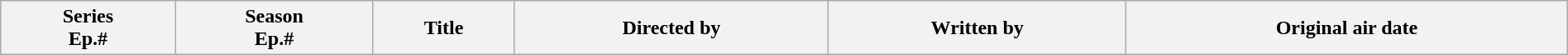<table class="wikitable plainrowheaders" style="width:100%; margin:auto;">
<tr>
<th>Series<br>Ep.#</th>
<th>Season<br>Ep.#</th>
<th>Title</th>
<th>Directed by</th>
<th>Written by</th>
<th>Original air date<br>
















</th>
</tr>
</table>
